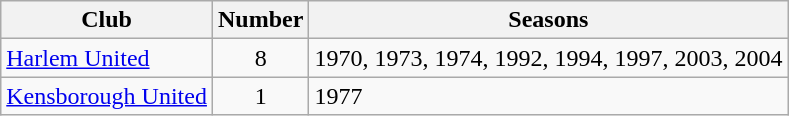<table class="wikitable sortable">
<tr>
<th>Club</th>
<th>Number</th>
<th>Seasons</th>
</tr>
<tr>
<td><a href='#'>Harlem United</a></td>
<td style="text-align:center">8</td>
<td>1970, 1973, 1974, 1992, 1994, 1997, 2003, 2004</td>
</tr>
<tr>
<td><a href='#'>Kensborough United</a></td>
<td style="text-align:center">1</td>
<td>1977</td>
</tr>
</table>
